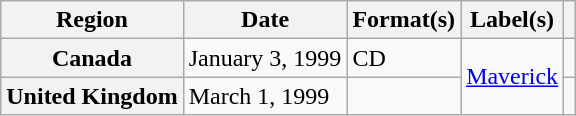<table class="wikitable plainrowheaders">
<tr>
<th scope="col">Region</th>
<th scope="col">Date</th>
<th scope="col">Format(s)</th>
<th scope="col">Label(s)</th>
<th scope="col"></th>
</tr>
<tr>
<th scope="row">Canada</th>
<td>January 3, 1999</td>
<td>CD</td>
<td rowspan="2"><a href='#'>Maverick</a></td>
<td></td>
</tr>
<tr>
<th scope="row">United Kingdom</th>
<td>March 1, 1999</td>
<td></td>
<td></td>
</tr>
</table>
